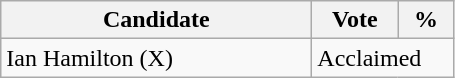<table class="wikitable">
<tr>
<th bgcolor="#DDDDFF" width="200px">Candidate</th>
<th bgcolor="#DDDDFF" width="50px">Vote</th>
<th bgcolor="#DDDDFF" width="30px">%</th>
</tr>
<tr>
<td>Ian Hamilton (X)</td>
<td colspan="2">Acclaimed</td>
</tr>
</table>
